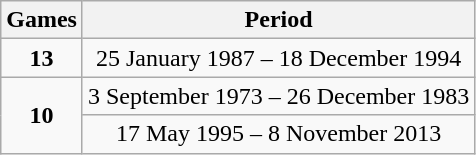<table class="wikitable sortable" style="text-align:center;">
<tr>
<th>Games</th>
<th>Period</th>
</tr>
<tr>
<td><strong>13</strong></td>
<td>25 January 1987 – 18 December 1994</td>
</tr>
<tr>
<td rowspan=2><strong>10</strong></td>
<td>3 September 1973 – 26 December 1983</td>
</tr>
<tr>
<td>17 May 1995 – 8 November 2013</td>
</tr>
</table>
